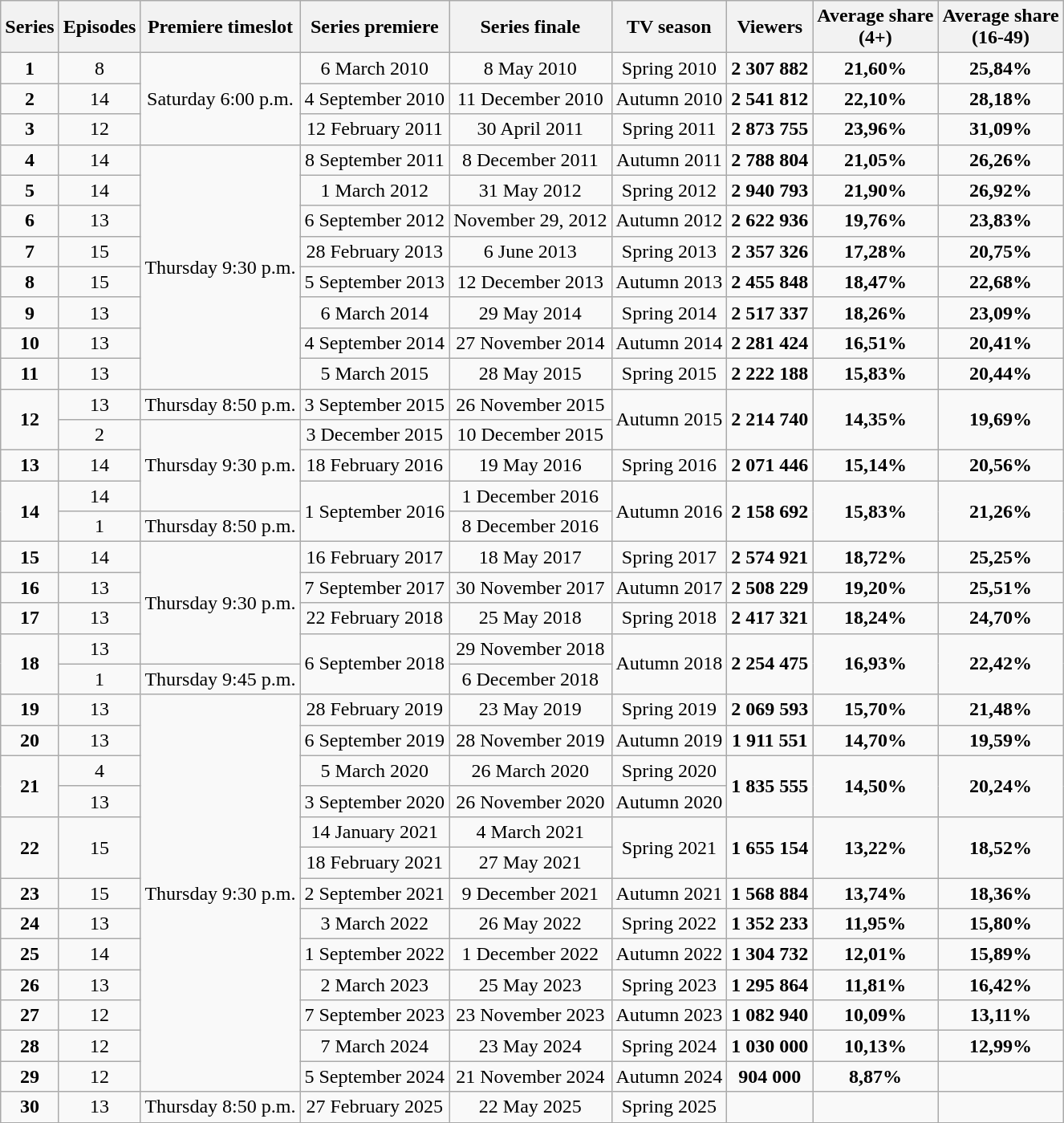<table class="wikitable" style="text-align:center;">
<tr>
<th>Series</th>
<th>Episodes</th>
<th>Premiere timeslot</th>
<th>Series premiere</th>
<th>Series finale</th>
<th>TV season</th>
<th>Viewers</th>
<th>Average share<br>(4+)</th>
<th>Average share<br>(16-49)</th>
</tr>
<tr>
<td><strong>1</strong></td>
<td>8</td>
<td rowspan="3">Saturday 6:00 p.m.</td>
<td>6 March 2010</td>
<td>8 May 2010</td>
<td>Spring 2010</td>
<td><strong>2 307 882</strong></td>
<td><strong>21,60%</strong></td>
<td><strong>25,84%</strong></td>
</tr>
<tr>
<td><strong>2</strong></td>
<td>14</td>
<td>4 September 2010</td>
<td>11 December 2010</td>
<td>Autumn 2010</td>
<td><strong>2 541 812</strong></td>
<td><strong>22,10%</strong></td>
<td><strong>28,18%</strong></td>
</tr>
<tr>
<td><strong>3</strong></td>
<td>12</td>
<td>12 February 2011</td>
<td>30 April 2011</td>
<td>Spring 2011</td>
<td><strong>2 873 755</strong></td>
<td><strong>23,96%</strong></td>
<td><strong>31,09%</strong></td>
</tr>
<tr>
<td><strong>4</strong></td>
<td>14</td>
<td rowspan="8">Thursday 9:30 p.m.</td>
<td>8 September 2011</td>
<td>8 December 2011</td>
<td>Autumn 2011</td>
<td><strong>2 788 804</strong></td>
<td><strong>21,05%</strong></td>
<td><strong>26,26%</strong></td>
</tr>
<tr>
<td><strong>5</strong></td>
<td>14</td>
<td>1 March 2012</td>
<td>31 May 2012</td>
<td>Spring 2012</td>
<td><strong>2 940 793</strong></td>
<td><strong>21,90%</strong></td>
<td><strong>26,92%</strong></td>
</tr>
<tr>
<td><strong>6</strong></td>
<td>13</td>
<td>6 September 2012</td>
<td>November 29, 2012</td>
<td>Autumn 2012</td>
<td><strong>2 622 936</strong></td>
<td><strong>19,76%</strong></td>
<td><strong>23,83%</strong></td>
</tr>
<tr>
<td><strong>7</strong></td>
<td>15</td>
<td>28 February 2013</td>
<td>6 June 2013</td>
<td>Spring 2013</td>
<td><strong>2 357 326</strong></td>
<td><strong>17,28%</strong></td>
<td><strong>20,75%</strong></td>
</tr>
<tr>
<td><strong>8</strong></td>
<td>15</td>
<td>5 September 2013</td>
<td>12 December 2013</td>
<td>Autumn 2013</td>
<td><strong>2 455 848</strong></td>
<td><strong>18,47%</strong></td>
<td><strong>22,68%</strong></td>
</tr>
<tr>
<td><strong>9</strong></td>
<td>13</td>
<td>6 March 2014</td>
<td>29 May 2014</td>
<td>Spring 2014</td>
<td><strong>2 517 337</strong></td>
<td><strong>18,26%</strong></td>
<td><strong>23,09%</strong></td>
</tr>
<tr>
<td><strong>10</strong></td>
<td>13</td>
<td>4 September 2014</td>
<td>27 November 2014</td>
<td>Autumn 2014</td>
<td><strong>2 281 424</strong></td>
<td><strong>16,51%</strong></td>
<td><strong>20,41%</strong></td>
</tr>
<tr>
<td><strong>11</strong></td>
<td>13</td>
<td>5 March 2015</td>
<td>28 May 2015</td>
<td>Spring 2015</td>
<td><strong>2 222 188</strong></td>
<td><strong>15,83%</strong></td>
<td><strong>20,44%</strong></td>
</tr>
<tr>
<td rowspan="2"><strong>12</strong></td>
<td>13</td>
<td>Thursday 8:50 p.m.</td>
<td>3 September 2015</td>
<td>26 November 2015</td>
<td rowspan="2">Autumn 2015</td>
<td rowspan="2"><strong>2 214 740</strong></td>
<td rowspan="2"><strong>14,35%</strong></td>
<td rowspan="2"><strong>19,69%</strong></td>
</tr>
<tr>
<td>2</td>
<td rowspan="3">Thursday 9:30 p.m.</td>
<td>3 December 2015</td>
<td>10 December 2015</td>
</tr>
<tr>
<td><strong>13</strong></td>
<td>14</td>
<td>18 February 2016</td>
<td>19 May 2016</td>
<td>Spring 2016</td>
<td><strong>2 071 446</strong> </td>
<td><strong>15,14%</strong> </td>
<td><strong>20,56%</strong> </td>
</tr>
<tr>
<td rowspan="2"><strong>14</strong></td>
<td>14</td>
<td rowspan="2">1 September 2016</td>
<td>1 December 2016</td>
<td rowspan="2">Autumn 2016</td>
<td rowspan="2"><strong>2 158 692</strong> </td>
<td rowspan="2"><strong>15,83%</strong> </td>
<td rowspan="2"><strong>21,26%</strong> </td>
</tr>
<tr>
<td>1</td>
<td>Thursday 8:50 p.m.</td>
<td>8 December 2016</td>
</tr>
<tr>
<td><strong>15</strong></td>
<td>14</td>
<td rowspan="4">Thursday 9:30 p.m.</td>
<td>16 February 2017</td>
<td>18 May 2017</td>
<td>Spring 2017</td>
<td><strong>2 574 921</strong>  </td>
<td><strong>18,72%</strong> </td>
<td><strong>25,25%</strong> </td>
</tr>
<tr>
<td><strong>16</strong></td>
<td>13</td>
<td>7 September 2017</td>
<td>30 November 2017</td>
<td>Autumn 2017</td>
<td><strong>2 508 229</strong> </td>
<td><strong>19,20%</strong> </td>
<td><strong>25,51%</strong> </td>
</tr>
<tr>
<td><strong>17</strong></td>
<td>13</td>
<td>22 February 2018</td>
<td>25 May 2018</td>
<td>Spring 2018</td>
<td><strong>2 417 321</strong> </td>
<td><strong>18,24%</strong> </td>
<td><strong>24,70%</strong> </td>
</tr>
<tr>
<td rowspan="2"><strong>18</strong></td>
<td>13</td>
<td rowspan="2">6 September 2018</td>
<td>29 November 2018</td>
<td rowspan="2">Autumn 2018</td>
<td rowspan="2"><strong>2 254 475</strong> </td>
<td rowspan="2"><strong>16,93%</strong> </td>
<td rowspan="2"><strong>22,42%</strong> </td>
</tr>
<tr>
<td>1</td>
<td>Thursday 9:45 p.m.</td>
<td>6 December 2018</td>
</tr>
<tr>
<td><strong>19</strong></td>
<td>13</td>
<td rowspan="13">Thursday 9:30 p.m.</td>
<td>28 February 2019</td>
<td>23 May 2019</td>
<td>Spring 2019</td>
<td><strong>2 069 593</strong> </td>
<td><strong>15,70%</strong> </td>
<td><strong>21,48%</strong> </td>
</tr>
<tr>
<td><strong>20</strong></td>
<td>13</td>
<td>6 September 2019</td>
<td>28 November 2019</td>
<td>Autumn 2019</td>
<td><strong>1 911 551</strong> </td>
<td><strong>14,70%</strong> </td>
<td><strong>19,59%</strong> </td>
</tr>
<tr>
<td rowspan="2"><strong>21</strong></td>
<td>4</td>
<td>5 March 2020</td>
<td>26 March 2020</td>
<td>Spring 2020</td>
<td rowspan="2"><strong>1 835 555</strong> </td>
<td rowspan="2"><strong>14,50%</strong> </td>
<td rowspan="2"><strong>20,24%</strong> </td>
</tr>
<tr>
<td>13</td>
<td>3 September 2020</td>
<td>26 November 2020</td>
<td>Autumn 2020</td>
</tr>
<tr>
<td rowspan="2"><strong>22</strong></td>
<td rowspan="2">15</td>
<td>14 January 2021</td>
<td>4 March 2021</td>
<td rowspan="2">Spring 2021</td>
<td rowspan="2"><strong>1 655 154</strong> </td>
<td rowspan="2"><strong>13,22%</strong> </td>
<td rowspan="2"><strong>18,52%</strong> </td>
</tr>
<tr>
<td>18 February 2021</td>
<td>27 May 2021</td>
</tr>
<tr>
<td><strong>23</strong></td>
<td>15</td>
<td>2 September 2021</td>
<td>9  December 2021</td>
<td>Autumn 2021</td>
<td><strong>1 568 884</strong> </td>
<td><strong>13,74%</strong> </td>
<td><strong>18,36%</strong> </td>
</tr>
<tr>
<td><strong>24</strong></td>
<td>13</td>
<td>3 March 2022</td>
<td>26 May 2022</td>
<td>Spring 2022</td>
<td><strong>1 352 233</strong> </td>
<td><strong>11,95%</strong> </td>
<td><strong>15,80%</strong> </td>
</tr>
<tr>
<td><strong>25</strong></td>
<td>14</td>
<td>1 September 2022</td>
<td>1 December 2022</td>
<td>Autumn 2022</td>
<td><strong>1 304 732</strong> </td>
<td><strong>12,01%</strong> </td>
<td><strong>15,89%</strong> </td>
</tr>
<tr>
<td><strong>26</strong></td>
<td>13</td>
<td>2 March 2023</td>
<td>25 May 2023</td>
<td>Spring 2023</td>
<td><strong>1 295 864</strong> </td>
<td><strong>11,81%</strong> </td>
<td><strong>16,42%</strong> </td>
</tr>
<tr>
<td><strong>27</strong></td>
<td>12</td>
<td>7 September 2023</td>
<td>23 November 2023</td>
<td>Autumn 2023</td>
<td><strong>1 082 940</strong> </td>
<td><strong>10,09%</strong> </td>
<td><strong>13,11%</strong> </td>
</tr>
<tr>
<td><strong>28</strong></td>
<td>12</td>
<td>7 March 2024</td>
<td>23 May 2024</td>
<td>Spring 2024</td>
<td><strong>1 030 000</strong> </td>
<td><strong>10,13%</strong> </td>
<td><strong>12,99%</strong> </td>
</tr>
<tr>
<td><strong>29</strong></td>
<td>12</td>
<td>5 September 2024</td>
<td>21 November 2024</td>
<td>Autumn 2024</td>
<td><strong>904 000</strong> </td>
<td><strong>8,87%</strong> </td>
<td></td>
</tr>
<tr>
<td><strong>30</strong></td>
<td>13</td>
<td>Thursday 8:50 p.m.</td>
<td>27 February 2025</td>
<td>22 May 2025</td>
<td>Spring 2025</td>
<td></td>
<td></td>
<td></td>
</tr>
<tr>
</tr>
</table>
